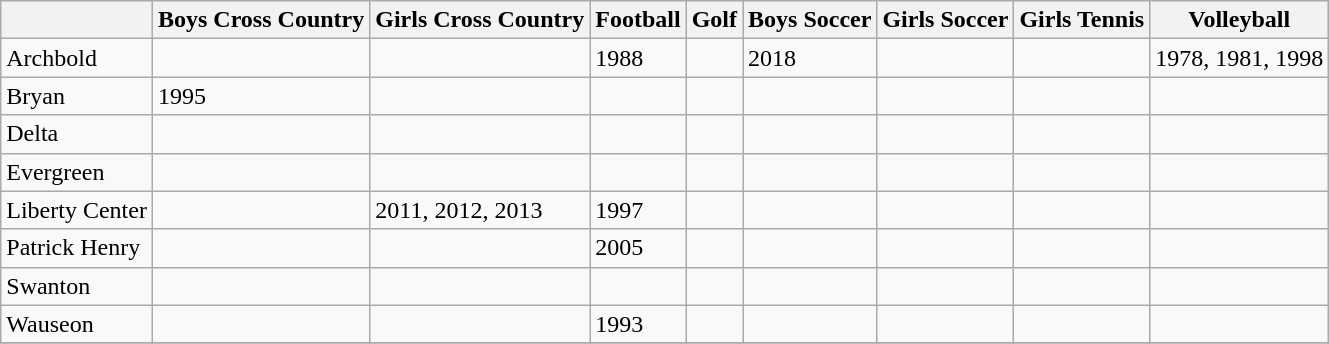<table class="wikitable">
<tr>
<th></th>
<th>Boys Cross Country</th>
<th>Girls Cross Country</th>
<th>Football</th>
<th>Golf</th>
<th>Boys Soccer</th>
<th>Girls Soccer</th>
<th>Girls Tennis</th>
<th>Volleyball</th>
</tr>
<tr>
<td>Archbold</td>
<td></td>
<td></td>
<td>1988</td>
<td></td>
<td>2018</td>
<td></td>
<td></td>
<td>1978, 1981, 1998</td>
</tr>
<tr>
<td>Bryan</td>
<td>1995</td>
<td></td>
<td></td>
<td></td>
<td></td>
<td></td>
<td></td>
<td></td>
</tr>
<tr>
<td>Delta</td>
<td></td>
<td></td>
<td></td>
<td></td>
<td></td>
<td></td>
<td></td>
<td></td>
</tr>
<tr>
<td>Evergreen</td>
<td></td>
<td></td>
<td></td>
<td></td>
<td></td>
<td></td>
<td></td>
<td></td>
</tr>
<tr>
<td>Liberty Center</td>
<td></td>
<td>2011, 2012, 2013</td>
<td>1997</td>
<td></td>
<td></td>
<td></td>
<td></td>
<td></td>
</tr>
<tr>
<td>Patrick Henry</td>
<td></td>
<td></td>
<td>2005</td>
<td></td>
<td></td>
<td></td>
<td></td>
<td></td>
</tr>
<tr>
<td>Swanton</td>
<td></td>
<td></td>
<td></td>
<td></td>
<td></td>
<td></td>
<td></td>
<td></td>
</tr>
<tr>
<td>Wauseon</td>
<td></td>
<td></td>
<td>1993</td>
<td></td>
<td></td>
<td></td>
<td></td>
<td></td>
</tr>
<tr>
</tr>
</table>
